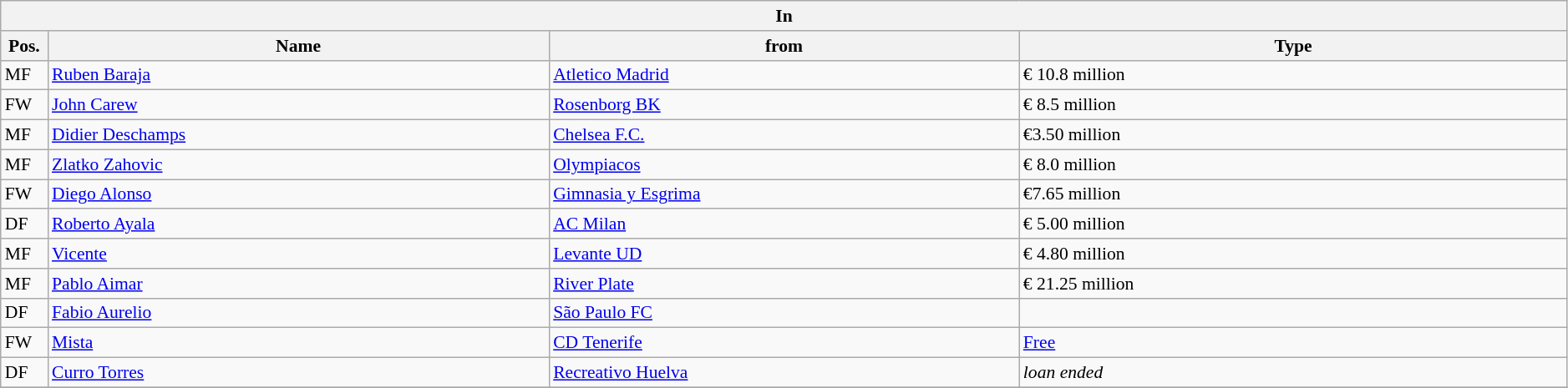<table class="wikitable" style="font-size:90%;width:99%;">
<tr>
<th colspan="4">In</th>
</tr>
<tr>
<th width=3%>Pos.</th>
<th width=32%>Name</th>
<th width=30%>from</th>
<th width=35%>Type</th>
</tr>
<tr>
<td>MF</td>
<td><a href='#'>Ruben Baraja</a></td>
<td><a href='#'>Atletico Madrid</a></td>
<td>€ 10.8 million</td>
</tr>
<tr>
<td>FW</td>
<td><a href='#'>John Carew</a></td>
<td><a href='#'>Rosenborg BK</a></td>
<td>€ 8.5 million</td>
</tr>
<tr>
<td>MF</td>
<td><a href='#'>Didier Deschamps</a></td>
<td><a href='#'>Chelsea F.C.</a></td>
<td>€3.50 million</td>
</tr>
<tr>
<td>MF</td>
<td><a href='#'>Zlatko Zahovic</a></td>
<td><a href='#'>Olympiacos</a></td>
<td>€ 8.0 million</td>
</tr>
<tr>
<td>FW</td>
<td><a href='#'>Diego Alonso</a></td>
<td><a href='#'>Gimnasia y Esgrima</a></td>
<td>€7.65 million</td>
</tr>
<tr>
<td>DF</td>
<td><a href='#'>Roberto Ayala</a></td>
<td><a href='#'>AC Milan</a></td>
<td>€ 5.00 million</td>
</tr>
<tr>
<td>MF</td>
<td><a href='#'>Vicente</a></td>
<td><a href='#'>Levante UD</a></td>
<td>€ 4.80 million</td>
</tr>
<tr>
<td>MF</td>
<td><a href='#'>Pablo Aimar</a></td>
<td><a href='#'>River Plate</a></td>
<td>€ 21.25 million</td>
</tr>
<tr>
<td>DF</td>
<td><a href='#'>Fabio Aurelio</a></td>
<td><a href='#'>São Paulo FC</a></td>
<td></td>
</tr>
<tr>
<td>FW</td>
<td><a href='#'>Mista</a></td>
<td><a href='#'>CD Tenerife</a></td>
<td><a href='#'>Free</a></td>
</tr>
<tr>
<td>DF</td>
<td><a href='#'>Curro Torres</a></td>
<td><a href='#'>Recreativo Huelva</a></td>
<td><em>loan ended</em></td>
</tr>
<tr>
</tr>
</table>
